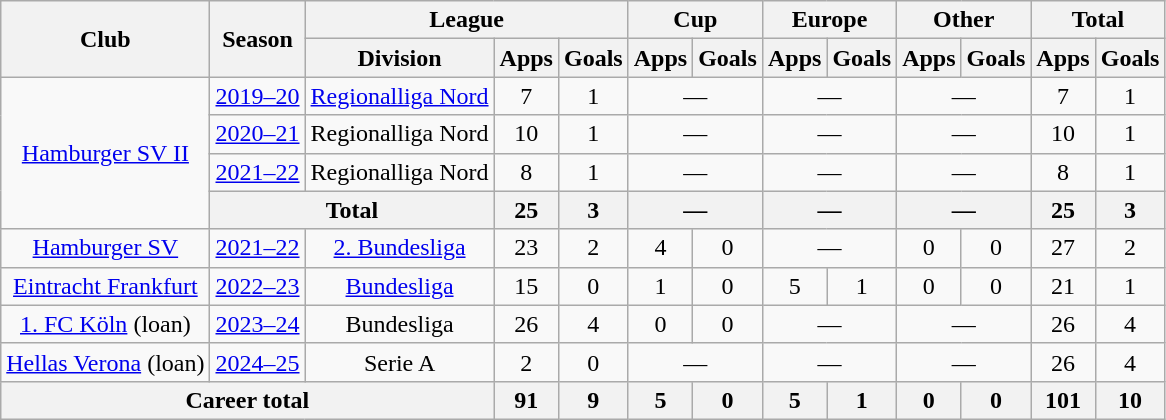<table class="wikitable" style="text-align:center">
<tr>
<th rowspan="2">Club</th>
<th rowspan="2">Season</th>
<th colspan="3">League</th>
<th colspan="2">Cup</th>
<th colspan="2">Europe</th>
<th colspan="2">Other</th>
<th colspan="2">Total</th>
</tr>
<tr>
<th>Division</th>
<th>Apps</th>
<th>Goals</th>
<th>Apps</th>
<th>Goals</th>
<th>Apps</th>
<th>Goals</th>
<th>Apps</th>
<th>Goals</th>
<th>Apps</th>
<th>Goals</th>
</tr>
<tr>
<td rowspan="4"><a href='#'>Hamburger SV II</a></td>
<td><a href='#'>2019–20</a></td>
<td><a href='#'>Regionalliga Nord</a></td>
<td>7</td>
<td>1</td>
<td colspan="2">—</td>
<td colspan="2">—</td>
<td colspan="2">—</td>
<td>7</td>
<td>1</td>
</tr>
<tr>
<td><a href='#'>2020–21</a></td>
<td>Regionalliga Nord</td>
<td>10</td>
<td>1</td>
<td colspan="2">—</td>
<td colspan="2">—</td>
<td colspan="2">—</td>
<td>10</td>
<td>1</td>
</tr>
<tr>
<td><a href='#'>2021–22</a></td>
<td>Regionalliga Nord</td>
<td>8</td>
<td>1</td>
<td colspan="2">—</td>
<td colspan="2">—</td>
<td colspan="2">—</td>
<td>8</td>
<td>1</td>
</tr>
<tr>
<th colspan="2">Total</th>
<th>25</th>
<th>3</th>
<th colspan="2">—</th>
<th colspan="2">—</th>
<th colspan="2">—</th>
<th>25</th>
<th>3</th>
</tr>
<tr>
<td><a href='#'>Hamburger SV</a></td>
<td><a href='#'>2021–22</a></td>
<td><a href='#'>2. Bundesliga</a></td>
<td>23</td>
<td>2</td>
<td>4</td>
<td>0</td>
<td colspan="2">—</td>
<td>0</td>
<td>0</td>
<td>27</td>
<td>2</td>
</tr>
<tr>
<td><a href='#'>Eintracht Frankfurt</a></td>
<td><a href='#'>2022–23</a></td>
<td><a href='#'>Bundesliga</a></td>
<td>15</td>
<td>0</td>
<td>1</td>
<td>0</td>
<td>5</td>
<td>1</td>
<td>0</td>
<td>0</td>
<td>21</td>
<td>1</td>
</tr>
<tr>
<td><a href='#'>1. FC Köln</a> (loan)</td>
<td><a href='#'>2023–24</a></td>
<td>Bundesliga</td>
<td>26</td>
<td>4</td>
<td>0</td>
<td>0</td>
<td colspan="2">—</td>
<td colspan="2">—</td>
<td>26</td>
<td>4</td>
</tr>
<tr>
<td><a href='#'>Hellas Verona</a> (loan)</td>
<td><a href='#'>2024–25</a></td>
<td>Serie A</td>
<td>2</td>
<td>0</td>
<td colspan="2">—</td>
<td colspan="2">—</td>
<td colspan="2">—</td>
<td>26</td>
<td>4</td>
</tr>
<tr>
<th colspan="3">Career total</th>
<th>91</th>
<th>9</th>
<th>5</th>
<th>0</th>
<th>5</th>
<th>1</th>
<th>0</th>
<th>0</th>
<th>101</th>
<th>10</th>
</tr>
</table>
